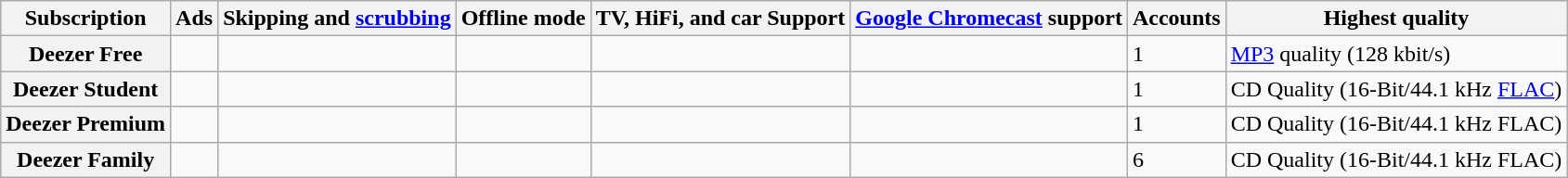<table class="wikitable sortable">
<tr>
<th>Subscription</th>
<th>Ads</th>
<th>Skipping and <a href='#'>scrubbing</a></th>
<th>Offline mode</th>
<th>TV, HiFi, and car Support</th>
<th><a href='#'>Google Chromecast</a> support</th>
<th>Accounts</th>
<th>Highest quality</th>
</tr>
<tr>
<th>Deezer Free</th>
<td></td>
<td></td>
<td></td>
<td></td>
<td></td>
<td>1</td>
<td><a href='#'>MP3</a> quality (128 kbit/s)</td>
</tr>
<tr>
<th>Deezer Student</th>
<td></td>
<td></td>
<td></td>
<td></td>
<td></td>
<td>1</td>
<td>CD Quality (16-Bit/44.1 kHz <a href='#'>FLAC</a>)</td>
</tr>
<tr>
<th>Deezer Premium</th>
<td></td>
<td></td>
<td></td>
<td></td>
<td></td>
<td>1</td>
<td>CD Quality (16-Bit/44.1 kHz FLAC)</td>
</tr>
<tr>
<th>Deezer Family</th>
<td></td>
<td></td>
<td></td>
<td></td>
<td></td>
<td>6</td>
<td>CD Quality (16-Bit/44.1 kHz FLAC)</td>
</tr>
</table>
